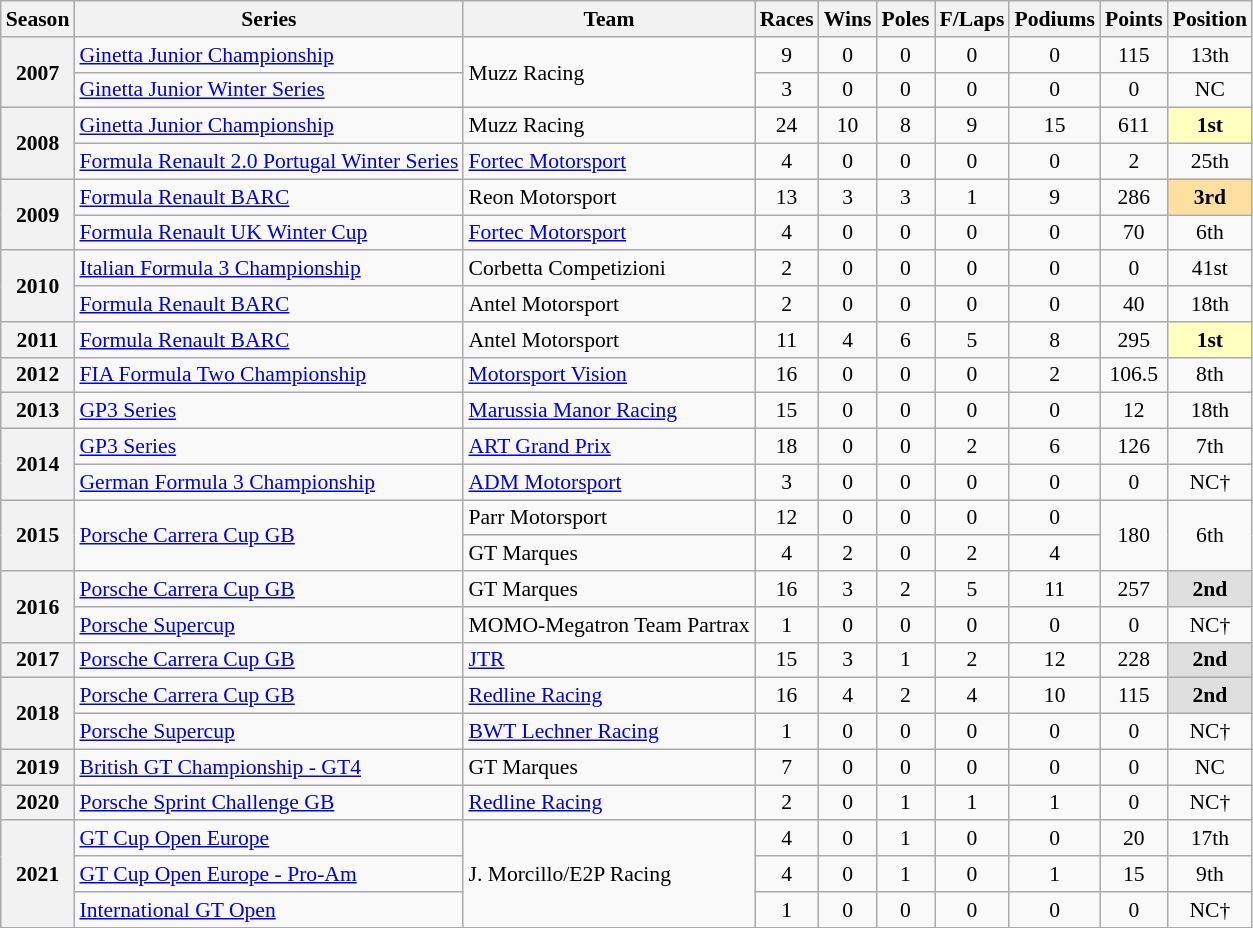<table class="wikitable" style="font-size: 90%; text-align:center">
<tr>
<th>Season</th>
<th>Series</th>
<th>Team</th>
<th>Races</th>
<th>Wins</th>
<th>Poles</th>
<th>F/Laps</th>
<th>Podiums</th>
<th>Points</th>
<th>Position</th>
</tr>
<tr>
<th rowspan=2>2007</th>
<td align=left><a href='#'>Ginetta Junior Championship</a></td>
<td rowspan=2; align=left>Muzz Racing</td>
<td>9</td>
<td>0</td>
<td>0</td>
<td>0</td>
<td>0</td>
<td>115</td>
<td>13th</td>
</tr>
<tr>
<td align=left><a href='#'>Ginetta Junior Winter Series</a></td>
<td>3</td>
<td>0</td>
<td>0</td>
<td>0</td>
<td>0</td>
<td>0</td>
<td>NC</td>
</tr>
<tr>
<th rowspan=2>2008</th>
<td align=left><a href='#'>Ginetta Junior Championship</a></td>
<td align=left>Muzz Racing</td>
<td>24</td>
<td>10</td>
<td>8</td>
<td>9</td>
<td>15</td>
<td>611</td>
<td style="background:#FFFFBF;"><strong>1st</strong></td>
</tr>
<tr>
<td align=left nowrap><a href='#'>Formula Renault 2.0 Portugal Winter Series</a></td>
<td align=left><a href='#'>Fortec Motorsport</a></td>
<td>4</td>
<td>0</td>
<td>0</td>
<td>0</td>
<td>0</td>
<td>2</td>
<td>25th</td>
</tr>
<tr>
<th rowspan=2>2009</th>
<td align=left><a href='#'>Formula Renault BARC</a></td>
<td align=left>Reon Motorsport</td>
<td>13</td>
<td>3</td>
<td>3</td>
<td>1</td>
<td>9</td>
<td>286</td>
<td style="background:#FFDF9F;"><strong>3rd</strong></td>
</tr>
<tr>
<td align=left><a href='#'>Formula Renault UK Winter Cup</a></td>
<td align=left><a href='#'>Fortec Motorsport</a></td>
<td>4</td>
<td>0</td>
<td>0</td>
<td>0</td>
<td>0</td>
<td>70</td>
<td>6th</td>
</tr>
<tr>
<th rowspan=2>2010</th>
<td align=left><a href='#'>Italian Formula 3 Championship</a></td>
<td align=left>Corbetta Competizioni</td>
<td>2</td>
<td>0</td>
<td>0</td>
<td>0</td>
<td>0</td>
<td>0</td>
<td>41st</td>
</tr>
<tr>
<td align=left><a href='#'>Formula Renault BARC</a></td>
<td align=left>Antel Motorsport</td>
<td>2</td>
<td>0</td>
<td>0</td>
<td>0</td>
<td>0</td>
<td>40</td>
<td>18th</td>
</tr>
<tr>
<th>2011</th>
<td align=left><a href='#'>Formula Renault BARC</a></td>
<td align=left>Antel Motorsport</td>
<td>11</td>
<td>4</td>
<td>6</td>
<td>5</td>
<td>8</td>
<td>295</td>
<td style="background:#FFFFBF;"><strong>1st</strong></td>
</tr>
<tr>
<th>2012</th>
<td align=left><a href='#'>FIA Formula Two Championship</a></td>
<td align=left><a href='#'>Motorsport Vision</a></td>
<td>16</td>
<td>0</td>
<td>0</td>
<td>0</td>
<td>2</td>
<td>106.5</td>
<td>8th</td>
</tr>
<tr>
<th>2013</th>
<td align=left><a href='#'>GP3 Series</a></td>
<td align=left><a href='#'>Marussia Manor Racing</a></td>
<td>15</td>
<td>0</td>
<td>0</td>
<td>0</td>
<td>0</td>
<td>12</td>
<td>18th</td>
</tr>
<tr>
<th rowspan=2>2014</th>
<td align=left><a href='#'>GP3 Series</a></td>
<td align=left><a href='#'>ART Grand Prix</a></td>
<td>18</td>
<td>0</td>
<td>0</td>
<td>2</td>
<td>6</td>
<td>126</td>
<td>7th</td>
</tr>
<tr>
<td align=left><a href='#'>German Formula 3 Championship</a></td>
<td align=left><a href='#'>ADM Motorsport</a></td>
<td>3</td>
<td>0</td>
<td>0</td>
<td>0</td>
<td>0</td>
<td>0</td>
<td>NC†</td>
</tr>
<tr>
<th rowspan=2>2015</th>
<td align=left rowspan=2><a href='#'>Porsche Carrera Cup GB</a></td>
<td align=left>Parr Motorsport</td>
<td>12</td>
<td>0</td>
<td>0</td>
<td>0</td>
<td>0</td>
<td rowspan=2>180</td>
<td rowspan=2>6th</td>
</tr>
<tr>
<td align=left>GT Marques</td>
<td>4</td>
<td>2</td>
<td>0</td>
<td>2</td>
<td>4</td>
</tr>
<tr>
<th rowspan=2>2016</th>
<td align=left><a href='#'>Porsche Carrera Cup GB</a></td>
<td align=left>GT Marques</td>
<td>16</td>
<td>3</td>
<td>2</td>
<td>5</td>
<td>11</td>
<td>257</td>
<td style="background:#DFDFDF;"><strong>2nd</strong></td>
</tr>
<tr>
<td align=left><a href='#'>Porsche Supercup</a></td>
<td align=left nowrap>MOMO-Megatron Team Partrax</td>
<td>1</td>
<td>0</td>
<td>0</td>
<td>0</td>
<td>0</td>
<td>0</td>
<td>NC†</td>
</tr>
<tr>
<th>2017</th>
<td align=left><a href='#'>Porsche Carrera Cup GB</a></td>
<td align=left><a href='#'>JTR</a></td>
<td>15</td>
<td>3</td>
<td>1</td>
<td>2</td>
<td>12</td>
<td>228</td>
<td style="background:#DFDFDF;"><strong>2nd</strong></td>
</tr>
<tr>
<th rowspan=2>2018</th>
<td align=left><a href='#'>Porsche Carrera Cup GB</a></td>
<td align=left><a href='#'>Redline Racing</a></td>
<td>16</td>
<td>4</td>
<td>2</td>
<td>4</td>
<td>10</td>
<td>115</td>
<td style="background:#DFDFDF;"><strong>2nd</strong></td>
</tr>
<tr>
<td align=left><a href='#'>Porsche Supercup</a></td>
<td align=left><a href='#'>BWT Lechner Racing</a></td>
<td>1</td>
<td>0</td>
<td>0</td>
<td>0</td>
<td>0</td>
<td>0</td>
<td>NC†</td>
</tr>
<tr>
<th>2019</th>
<td align=left><a href='#'>British GT Championship - GT4</a></td>
<td align=left>GT Marques</td>
<td>7</td>
<td>0</td>
<td>0</td>
<td>0</td>
<td>0</td>
<td>0</td>
<td>NC</td>
</tr>
<tr>
<th>2020</th>
<td align=left><a href='#'>Porsche Sprint Challenge GB</a></td>
<td align=left><a href='#'>Redline Racing</a></td>
<td>2</td>
<td>0</td>
<td>1</td>
<td>1</td>
<td>1</td>
<td>0</td>
<td>NC†</td>
</tr>
<tr>
<th rowspan=3>2021</th>
<td align=left><a href='#'>GT Cup Open Europe</a></td>
<td align=left rowspan=3>J. Morcillo/E2P Racing</td>
<td>4</td>
<td>0</td>
<td>1</td>
<td>0</td>
<td>0</td>
<td>20</td>
<td>17th</td>
</tr>
<tr>
<td align=left><a href='#'>GT Cup Open Europe - Pro-Am</a></td>
<td>4</td>
<td>0</td>
<td>1</td>
<td>0</td>
<td>1</td>
<td>15</td>
<td>9th</td>
</tr>
<tr>
<td align=left><a href='#'>International GT Open</a></td>
<td>1</td>
<td>0</td>
<td>0</td>
<td>0</td>
<td>0</td>
<td>0</td>
<td>NC†</td>
</tr>
</table>
